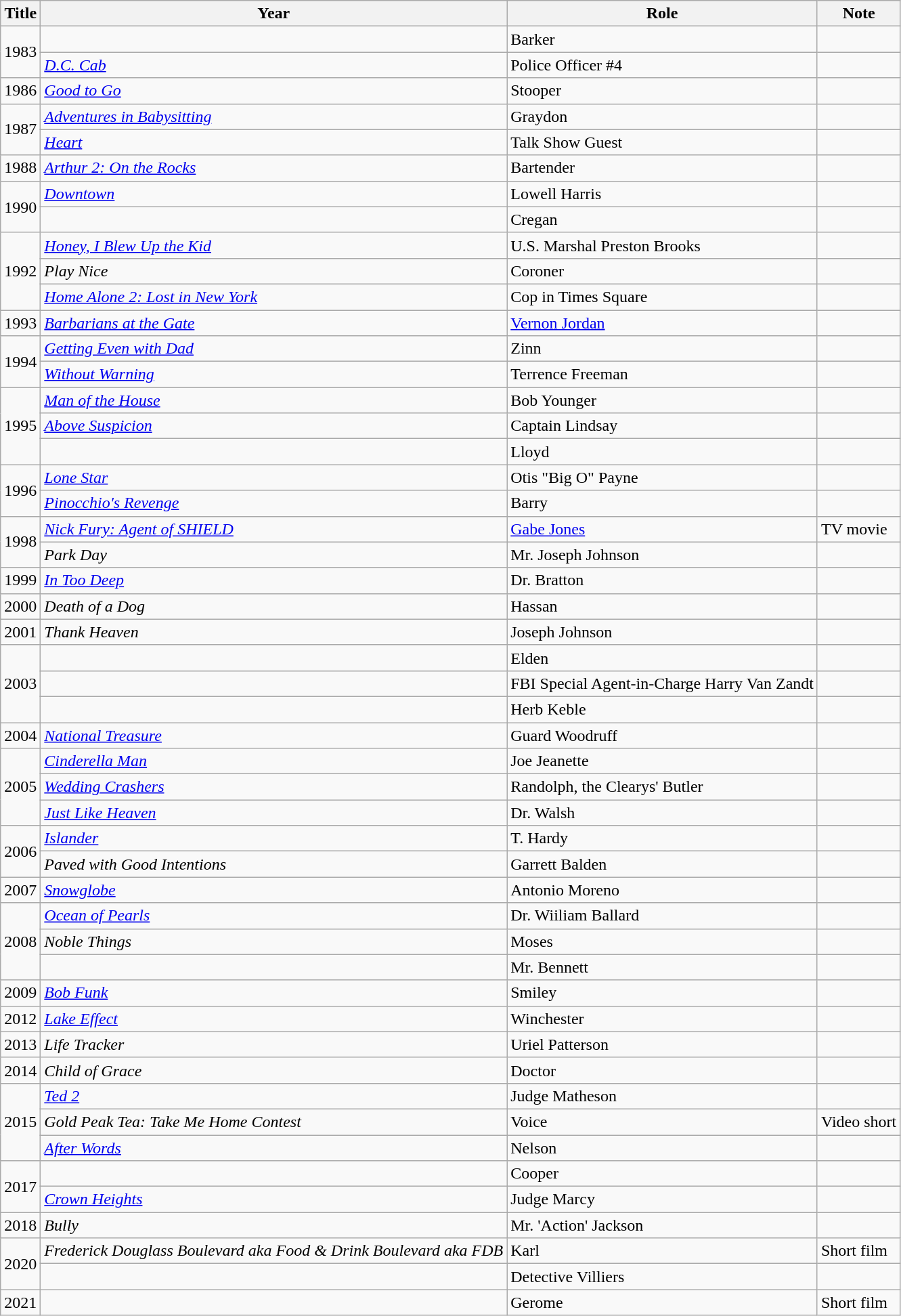<table class="wikitable sortable">
<tr>
<th>Title</th>
<th>Year</th>
<th>Role</th>
<th>Note</th>
</tr>
<tr>
<td rowspan="2">1983</td>
<td><em></em></td>
<td>Barker</td>
<td></td>
</tr>
<tr>
<td><em><a href='#'>D.C. Cab</a></em></td>
<td>Police Officer #4</td>
<td></td>
</tr>
<tr>
<td>1986</td>
<td><em><a href='#'>Good to Go</a></em></td>
<td>Stooper</td>
<td></td>
</tr>
<tr>
<td rowspan="2">1987</td>
<td><em><a href='#'>Adventures in Babysitting</a></em></td>
<td>Graydon</td>
<td></td>
</tr>
<tr>
<td><em><a href='#'>Heart</a></em></td>
<td>Talk Show Guest</td>
<td></td>
</tr>
<tr>
<td>1988</td>
<td><em><a href='#'>Arthur 2: On the Rocks</a></em></td>
<td>Bartender</td>
<td></td>
</tr>
<tr>
<td rowspan="2">1990</td>
<td><em><a href='#'>Downtown</a></em></td>
<td>Lowell Harris</td>
<td></td>
</tr>
<tr>
<td><em></em></td>
<td>Cregan</td>
<td></td>
</tr>
<tr>
<td rowspan="3">1992</td>
<td><em><a href='#'>Honey, I Blew Up the Kid</a></em></td>
<td>U.S. Marshal Preston Brooks</td>
<td></td>
</tr>
<tr>
<td><em>Play Nice</em></td>
<td>Coroner</td>
<td></td>
</tr>
<tr>
<td><em><a href='#'>Home Alone 2: Lost in New York</a></em></td>
<td>Cop in Times Square</td>
<td></td>
</tr>
<tr>
<td>1993</td>
<td><em><a href='#'>Barbarians at the Gate</a></em></td>
<td><a href='#'>Vernon Jordan</a></td>
<td></td>
</tr>
<tr>
<td rowspan="2">1994</td>
<td><em><a href='#'>Getting Even with Dad</a></em></td>
<td>Zinn</td>
<td></td>
</tr>
<tr>
<td><em><a href='#'>Without Warning</a></em></td>
<td>Terrence Freeman</td>
<td></td>
</tr>
<tr>
<td rowspan="3">1995</td>
<td><em><a href='#'>Man of the House</a></em></td>
<td>Bob Younger</td>
<td></td>
</tr>
<tr>
<td><em><a href='#'>Above Suspicion</a></em></td>
<td>Captain Lindsay</td>
<td></td>
</tr>
<tr>
<td><em></em></td>
<td>Lloyd</td>
<td></td>
</tr>
<tr>
<td rowspan="2">1996</td>
<td><em><a href='#'>Lone Star</a></em></td>
<td>Otis "Big O" Payne</td>
<td></td>
</tr>
<tr>
<td><em><a href='#'>Pinocchio's Revenge</a></em></td>
<td>Barry</td>
<td></td>
</tr>
<tr>
<td rowspan="2">1998</td>
<td><em><a href='#'>Nick Fury: Agent of SHIELD</a></em></td>
<td><a href='#'>Gabe Jones</a></td>
<td>TV movie</td>
</tr>
<tr>
<td><em>Park Day</em></td>
<td>Mr. Joseph Johnson</td>
<td></td>
</tr>
<tr>
<td>1999</td>
<td><em><a href='#'>In Too Deep</a></em></td>
<td>Dr. Bratton</td>
<td></td>
</tr>
<tr>
<td>2000</td>
<td><em>Death of a Dog</em></td>
<td>Hassan</td>
<td></td>
</tr>
<tr>
<td>2001</td>
<td><em>Thank Heaven</em></td>
<td>Joseph Johnson</td>
<td></td>
</tr>
<tr>
<td rowspan="3">2003</td>
<td><em></em></td>
<td>Elden</td>
<td></td>
</tr>
<tr>
<td><em></em></td>
<td>FBI Special Agent-in-Charge Harry Van Zandt</td>
<td></td>
</tr>
<tr>
<td><em></em></td>
<td>Herb Keble</td>
<td></td>
</tr>
<tr>
<td>2004</td>
<td><em><a href='#'>National Treasure</a></em></td>
<td>Guard Woodruff</td>
<td></td>
</tr>
<tr>
<td rowspan="3">2005</td>
<td><em><a href='#'>Cinderella Man</a></em></td>
<td>Joe Jeanette</td>
<td></td>
</tr>
<tr>
<td><em><a href='#'>Wedding Crashers</a></em></td>
<td>Randolph, the Clearys' Butler</td>
<td></td>
</tr>
<tr>
<td><em><a href='#'>Just Like Heaven</a></em></td>
<td>Dr. Walsh</td>
<td></td>
</tr>
<tr>
<td rowspan="2">2006</td>
<td><em><a href='#'>Islander</a></em></td>
<td>T. Hardy</td>
<td></td>
</tr>
<tr>
<td><em>Paved with Good Intentions</em></td>
<td>Garrett Balden</td>
<td></td>
</tr>
<tr>
<td>2007</td>
<td><em><a href='#'>Snowglobe</a></em></td>
<td>Antonio Moreno</td>
<td></td>
</tr>
<tr>
<td rowspan="3">2008</td>
<td><em><a href='#'>Ocean of Pearls</a></em></td>
<td>Dr. Wiiliam Ballard</td>
<td></td>
</tr>
<tr>
<td><em>Noble Things</em></td>
<td>Moses</td>
<td></td>
</tr>
<tr>
<td><em></em></td>
<td>Mr. Bennett</td>
<td></td>
</tr>
<tr>
<td>2009</td>
<td><em><a href='#'>Bob Funk</a></em></td>
<td>Smiley</td>
<td></td>
</tr>
<tr>
<td>2012</td>
<td><em><a href='#'>Lake Effect</a></em></td>
<td>Winchester</td>
<td></td>
</tr>
<tr>
<td>2013</td>
<td><em>Life Tracker</em></td>
<td>Uriel Patterson</td>
<td></td>
</tr>
<tr>
<td>2014</td>
<td><em>Child of Grace</em></td>
<td>Doctor</td>
<td></td>
</tr>
<tr>
<td rowspan="3">2015</td>
<td><em><a href='#'>Ted 2</a></em></td>
<td>Judge Matheson</td>
<td></td>
</tr>
<tr>
<td><em>Gold Peak Tea: Take Me Home Contest</em></td>
<td>Voice</td>
<td>Video short</td>
</tr>
<tr>
<td><em><a href='#'>After Words</a></em></td>
<td>Nelson</td>
<td></td>
</tr>
<tr>
<td rowspan="2">2017</td>
<td><em></em></td>
<td>Cooper</td>
<td></td>
</tr>
<tr>
<td><em><a href='#'>Crown Heights</a></em></td>
<td>Judge Marcy</td>
<td></td>
</tr>
<tr>
<td>2018</td>
<td><em>Bully</em></td>
<td>Mr. 'Action' Jackson</td>
<td></td>
</tr>
<tr>
<td rowspan="2">2020</td>
<td><em>Frederick Douglass Boulevard aka Food & Drink Boulevard aka FDB</em></td>
<td>Karl</td>
<td>Short film</td>
</tr>
<tr>
<td><em></em></td>
<td>Detective Villiers</td>
<td></td>
</tr>
<tr>
<td>2021</td>
<td><em></em></td>
<td>Gerome</td>
<td>Short film</td>
</tr>
</table>
